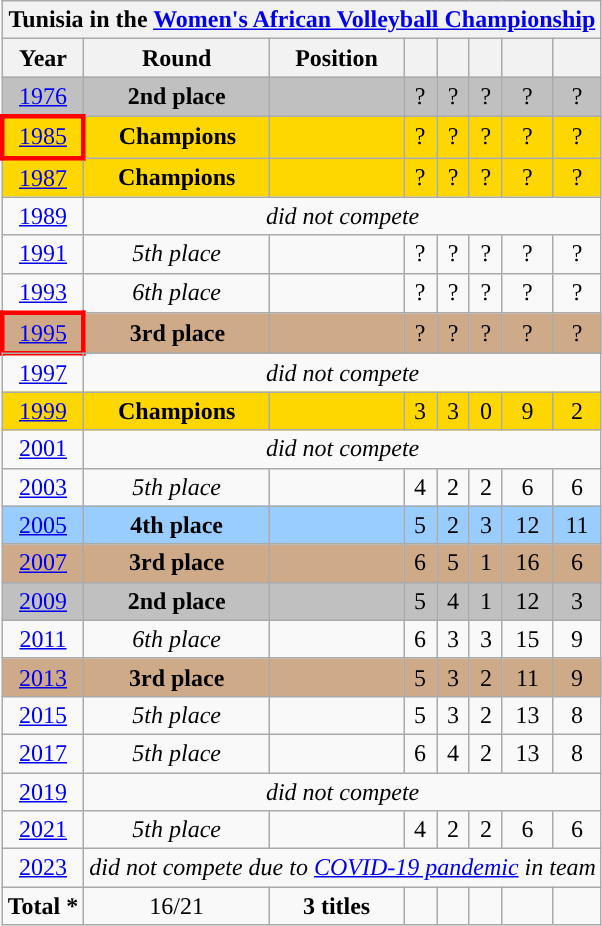<table class="wikitable" style="text-align: center;">
<tr>
<th colspan=10>Tunisia in the <a href='#'>Women's African Volleyball Championship </a></th>
</tr>
<tr>
<th>Year</th>
<th>Round</th>
<th>Position</th>
<th></th>
<th></th>
<th></th>
<th></th>
<th></th>
</tr>
<tr style="background:silver;">
<td> <a href='#'>1976</a></td>
<td><strong>2nd place</strong></td>
<td></td>
<td>?</td>
<td>?</td>
<td>?</td>
<td>?</td>
<td>?</td>
</tr>
<tr style="background:gold;">
<td style="border:3px solid red"> <a href='#'>1985</a></td>
<td><strong>Champions</strong></td>
<td></td>
<td>?</td>
<td>?</td>
<td>?</td>
<td>?</td>
<td>?</td>
</tr>
<tr style="background:gold;">
<td> <a href='#'>1987</a></td>
<td><strong>Champions</strong></td>
<td></td>
<td>?</td>
<td>?</td>
<td>?</td>
<td>?</td>
<td>?</td>
</tr>
<tr style="background:">
<td> <a href='#'>1989</a></td>
<td colspan="8" rowspan=1><em>did not compete</em></td>
</tr>
<tr style="background:">
<td> <a href='#'>1991</a></td>
<td><em>5th place</em></td>
<td></td>
<td>?</td>
<td>?</td>
<td>?</td>
<td>?</td>
<td>?</td>
</tr>
<tr style="background:">
<td> <a href='#'>1993</a></td>
<td><em>6th place</em></td>
<td></td>
<td>?</td>
<td>?</td>
<td>?</td>
<td>?</td>
<td>?</td>
</tr>
<tr style="background:#cfaa88;">
<td style="border:3px solid red"> <a href='#'>1995</a></td>
<td><strong>3rd place</strong></td>
<td></td>
<td>?</td>
<td>?</td>
<td>?</td>
<td>?</td>
<td>?</td>
</tr>
<tr>
</tr>
<tr style="background:">
<td> <a href='#'>1997</a></td>
<td colspan="8" rowspan=1><em>did not compete</em></td>
</tr>
<tr style="background:gold;">
<td> <a href='#'>1999</a></td>
<td><strong>Champions</strong></td>
<td></td>
<td>3</td>
<td>3</td>
<td>0</td>
<td>9</td>
<td>2</td>
</tr>
<tr style="background:">
<td> <a href='#'>2001</a></td>
<td colspan="8" rowspan=1><em>did not compete</em></td>
</tr>
<tr style="background:">
<td> <a href='#'>2003</a></td>
<td><em>5th place</em></td>
<td></td>
<td>4</td>
<td>2</td>
<td>2</td>
<td>6</td>
<td>6</td>
</tr>
<tr style="background:#9acdff">
<td> <a href='#'>2005</a></td>
<td><strong>4th place</strong></td>
<td></td>
<td>5</td>
<td>2</td>
<td>3</td>
<td>12</td>
<td>11</td>
</tr>
<tr style="background:#cfaa88;">
<td> <a href='#'>2007</a></td>
<td><strong>3rd place</strong></td>
<td></td>
<td>6</td>
<td>5</td>
<td>1</td>
<td>16</td>
<td>6</td>
</tr>
<tr style="background:silver;">
<td> <a href='#'>2009</a></td>
<td><strong>2nd place</strong></td>
<td></td>
<td>5</td>
<td>4</td>
<td>1</td>
<td>12</td>
<td>3</td>
</tr>
<tr style="background:">
<td> <a href='#'>2011</a></td>
<td><em>6th place</em></td>
<td></td>
<td>6</td>
<td>3</td>
<td>3</td>
<td>15</td>
<td>9</td>
</tr>
<tr style="background:#cfaa88;">
<td> <a href='#'>2013</a></td>
<td><strong>3rd place</strong></td>
<td></td>
<td>5</td>
<td>3</td>
<td>2</td>
<td>11</td>
<td>9</td>
</tr>
<tr style="background:">
<td> <a href='#'>2015</a></td>
<td><em>5th place</em></td>
<td></td>
<td>5</td>
<td>3</td>
<td>2</td>
<td>13</td>
<td>8</td>
</tr>
<tr style="background:">
<td> <a href='#'>2017</a></td>
<td><em>5th place</em></td>
<td></td>
<td>6</td>
<td>4</td>
<td>2</td>
<td>13</td>
<td>8</td>
</tr>
<tr style="background:">
<td> <a href='#'>2019</a></td>
<td colspan="8" rowspan=1><em>did not compete</em></td>
</tr>
<tr style="background:">
<td> <a href='#'>2021</a></td>
<td><em>5th place</em></td>
<td></td>
<td>4</td>
<td>2</td>
<td>2</td>
<td>6</td>
<td>6</td>
</tr>
<tr style="background:">
<td> <a href='#'>2023</a></td>
<td colspan="8" rowspan=1><em>did not compete due to <a href='#'>COVID-19 pandemic</a> in team</em></td>
</tr>
<tr style="background:">
<td><strong>Total *</strong></td>
<td>16/21</td>
<td><strong>3 titles</strong></td>
<td></td>
<td></td>
<td></td>
<td></td>
<td></td>
</tr>
</table>
